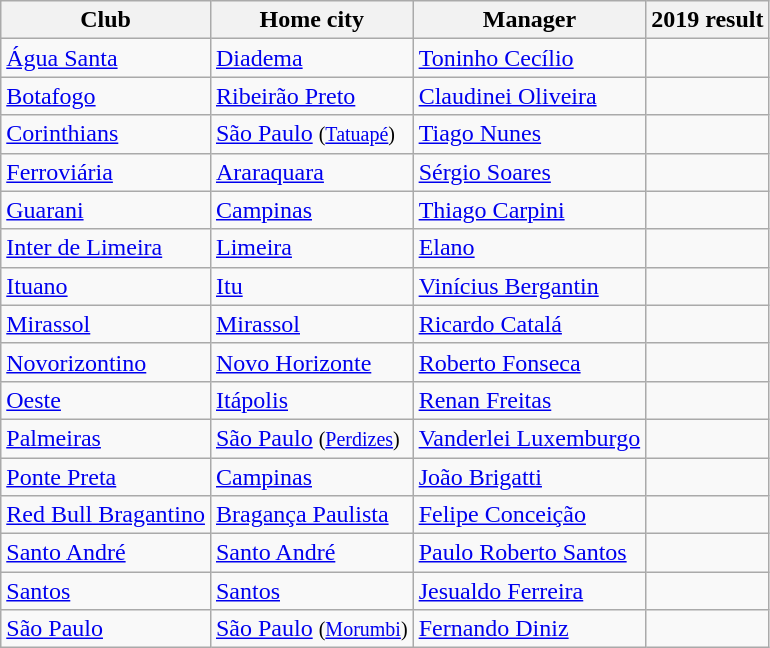<table class="wikitable sortable">
<tr>
<th>Club</th>
<th>Home city</th>
<th>Manager</th>
<th>2019 result</th>
</tr>
<tr>
<td><a href='#'>Água Santa</a></td>
<td><a href='#'>Diadema</a></td>
<td> <a href='#'>Toninho Cecílio</a></td>
<td></td>
</tr>
<tr>
<td><a href='#'>Botafogo</a></td>
<td><a href='#'>Ribeirão Preto</a></td>
<td> <a href='#'>Claudinei Oliveira</a></td>
<td></td>
</tr>
<tr>
<td><a href='#'>Corinthians</a></td>
<td><a href='#'>São Paulo</a> <small>(<a href='#'>Tatuapé</a>)</small></td>
<td> <a href='#'>Tiago Nunes</a></td>
<td></td>
</tr>
<tr>
<td><a href='#'>Ferroviária</a></td>
<td><a href='#'>Araraquara</a></td>
<td> <a href='#'>Sérgio Soares</a></td>
<td></td>
</tr>
<tr>
<td><a href='#'>Guarani</a></td>
<td><a href='#'>Campinas</a></td>
<td> <a href='#'>Thiago Carpini</a></td>
<td></td>
</tr>
<tr>
<td><a href='#'>Inter de Limeira</a></td>
<td><a href='#'>Limeira</a></td>
<td> <a href='#'>Elano</a></td>
<td></td>
</tr>
<tr>
<td><a href='#'>Ituano</a></td>
<td><a href='#'>Itu</a></td>
<td> <a href='#'>Vinícius Bergantin</a></td>
<td></td>
</tr>
<tr>
<td><a href='#'>Mirassol</a></td>
<td><a href='#'>Mirassol</a></td>
<td> <a href='#'>Ricardo Catalá</a></td>
<td></td>
</tr>
<tr>
<td><a href='#'>Novorizontino</a></td>
<td><a href='#'>Novo Horizonte</a></td>
<td> <a href='#'>Roberto Fonseca</a></td>
<td></td>
</tr>
<tr>
<td><a href='#'>Oeste</a></td>
<td><a href='#'>Itápolis</a></td>
<td> <a href='#'>Renan Freitas</a></td>
<td></td>
</tr>
<tr>
<td><a href='#'>Palmeiras</a></td>
<td><a href='#'>São Paulo</a> <small>(<a href='#'>Perdizes</a>)</small></td>
<td> <a href='#'>Vanderlei Luxemburgo</a></td>
<td></td>
</tr>
<tr>
<td><a href='#'>Ponte Preta</a></td>
<td><a href='#'>Campinas</a></td>
<td> <a href='#'>João Brigatti</a></td>
<td></td>
</tr>
<tr>
<td><a href='#'>Red Bull Bragantino</a></td>
<td><a href='#'>Bragança Paulista</a></td>
<td> <a href='#'>Felipe Conceição</a></td>
<td></td>
</tr>
<tr>
<td><a href='#'>Santo André</a></td>
<td><a href='#'>Santo André</a></td>
<td> <a href='#'>Paulo Roberto Santos</a></td>
<td></td>
</tr>
<tr>
<td><a href='#'>Santos</a></td>
<td><a href='#'>Santos</a></td>
<td> <a href='#'>Jesualdo Ferreira</a></td>
<td></td>
</tr>
<tr>
<td><a href='#'>São Paulo</a></td>
<td><a href='#'>São Paulo</a> <small>(<a href='#'>Morumbi</a>)</small></td>
<td> <a href='#'>Fernando Diniz</a></td>
<td></td>
</tr>
</table>
